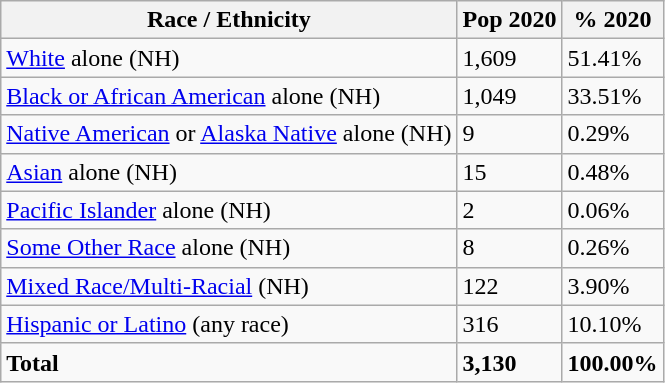<table class="wikitable">
<tr>
<th>Race / Ethnicity</th>
<th>Pop 2020</th>
<th>% 2020</th>
</tr>
<tr>
<td><a href='#'>White</a> alone (NH)</td>
<td>1,609</td>
<td>51.41%</td>
</tr>
<tr>
<td><a href='#'>Black or African American</a> alone (NH)</td>
<td>1,049</td>
<td>33.51%</td>
</tr>
<tr>
<td><a href='#'>Native American</a> or <a href='#'>Alaska Native</a> alone (NH)</td>
<td>9</td>
<td>0.29%</td>
</tr>
<tr>
<td><a href='#'>Asian</a> alone (NH)</td>
<td>15</td>
<td>0.48%</td>
</tr>
<tr>
<td><a href='#'>Pacific Islander</a> alone (NH)</td>
<td>2</td>
<td>0.06%</td>
</tr>
<tr>
<td><a href='#'>Some Other Race</a> alone (NH)</td>
<td>8</td>
<td>0.26%</td>
</tr>
<tr>
<td><a href='#'>Mixed Race/Multi-Racial</a> (NH)</td>
<td>122</td>
<td>3.90%</td>
</tr>
<tr>
<td><a href='#'>Hispanic or Latino</a> (any race)</td>
<td>316</td>
<td>10.10%</td>
</tr>
<tr>
<td><strong>Total</strong></td>
<td><strong>3,130</strong></td>
<td><strong>100.00%</strong></td>
</tr>
</table>
